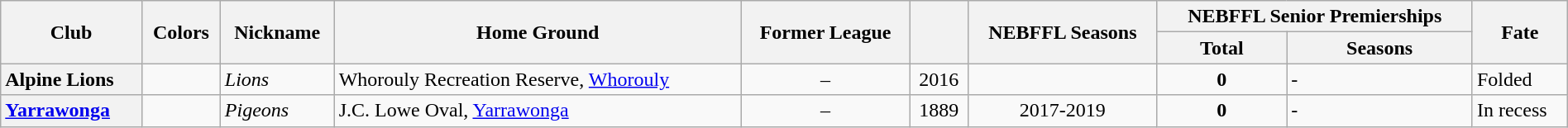<table class="wikitable sortable" style="text-align:left; width:100%">
<tr>
<th rowspan="2">Club</th>
<th rowspan="2">Colors</th>
<th rowspan="2">Nickname</th>
<th rowspan="2">Home Ground</th>
<th rowspan="2">Former League</th>
<th rowspan="2"></th>
<th rowspan="2">NEBFFL Seasons</th>
<th colspan="2">NEBFFL Senior Premierships</th>
<th rowspan="2">Fate</th>
</tr>
<tr>
<th>Total</th>
<th>Seasons</th>
</tr>
<tr>
<th style="text-align:left">Alpine Lions</th>
<td style="text-align:center;"></td>
<td><em>Lions</em></td>
<td>Whorouly Recreation Reserve, <a href='#'>Whorouly</a></td>
<td style="text-align:center;">–</td>
<td style="text-align:center;">2016</td>
<td style="text-align:center;"></td>
<td style="text-align:center;"><strong>0</strong></td>
<td>-</td>
<td>Folded</td>
</tr>
<tr>
<th style="text-align:left"><a href='#'>Yarrawonga</a></th>
<td style="text-align:center;"></td>
<td><em>Pigeons</em></td>
<td>J.C. Lowe Oval, <a href='#'>Yarrawonga</a></td>
<td style="text-align:center;">–</td>
<td style="text-align:center;">1889</td>
<td style="text-align:center;">2017-2019</td>
<td style="text-align:center;"><strong>0</strong></td>
<td>-</td>
<td>In recess</td>
</tr>
</table>
